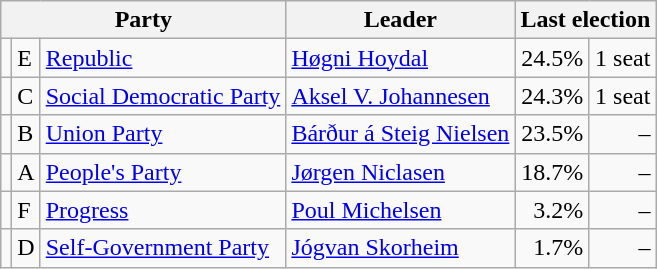<table class="wikitable">
<tr>
<th colspan="3">Party</th>
<th>Leader</th>
<th colspan="2">Last election</th>
</tr>
<tr>
<td bgcolor=></td>
<td>E</td>
<td align="left"><a href='#'>Republic</a></td>
<td><a href='#'>Høgni Hoydal</a></td>
<td align=right>24.5%</td>
<td align=right>1 seat</td>
</tr>
<tr>
<td bgcolor=></td>
<td>C</td>
<td align="left"><a href='#'>Social Democratic Party</a></td>
<td><a href='#'>Aksel V. Johannesen</a></td>
<td align=right>24.3%</td>
<td align=right>1 seat</td>
</tr>
<tr>
<td bgcolor=></td>
<td>B</td>
<td align="left"><a href='#'>Union Party</a></td>
<td><a href='#'>Bárður á Steig Nielsen</a></td>
<td align=right>23.5%</td>
<td align=right>–</td>
</tr>
<tr>
<td bgcolor=></td>
<td>A</td>
<td align="left"><a href='#'>People's Party</a></td>
<td><a href='#'>Jørgen Niclasen</a></td>
<td align=right>18.7%</td>
<td align=right>–</td>
</tr>
<tr>
<td bgcolor=></td>
<td>F</td>
<td align="left"><a href='#'>Progress</a></td>
<td><a href='#'>Poul Michelsen</a></td>
<td align=right>3.2%</td>
<td align=right>–</td>
</tr>
<tr>
<td bgcolor=></td>
<td>D</td>
<td align="left"><a href='#'>Self-Government Party</a></td>
<td><a href='#'>Jógvan Skorheim</a></td>
<td align=right>1.7%</td>
<td align=right>–</td>
</tr>
</table>
